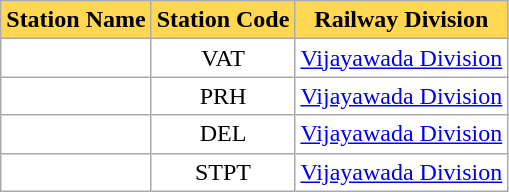<table class="wikitable sortable" style="background:#fff;">
<tr>
<th style="background:#ffd750;">Station Name</th>
<th ! style="background:#ffd750;">Station Code</th>
<th style="background:#ffd750;" !>Railway Division</th>
</tr>
<tr>
<td style="text-align:left;"></td>
<td style="text-align:center;">VAT</td>
<td style="text-align:center;"><a href='#'>Vijayawada Division</a></td>
</tr>
<tr>
<td style="text-align:left;"></td>
<td style="text-align:center;">PRH</td>
<td style="text-align:center;"><a href='#'>Vijayawada Division</a></td>
</tr>
<tr>
<td style="text-align:left;"></td>
<td style="text-align:center;">DEL</td>
<td style="text-align:center;"><a href='#'>Vijayawada Division</a></td>
</tr>
<tr>
<td style="text-align:left;"></td>
<td style="text-align:center;">STPT</td>
<td style="text-align:center;"><a href='#'>Vijayawada Division</a></td>
</tr>
</table>
